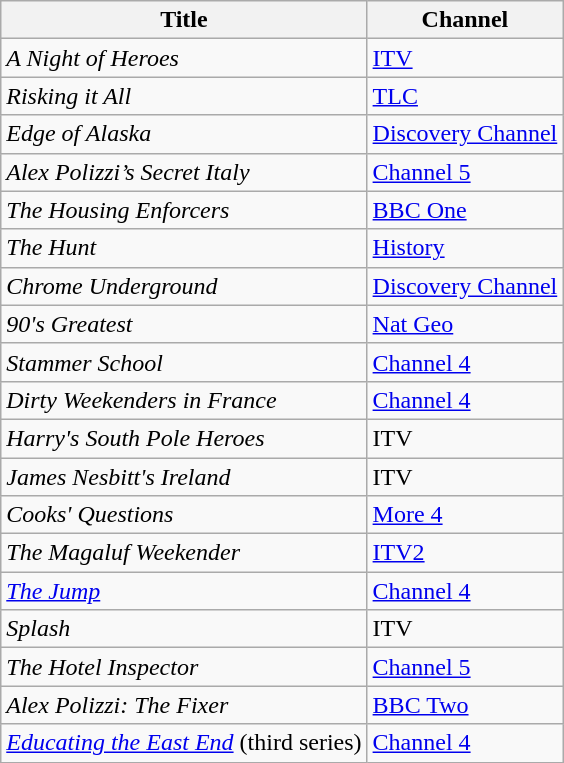<table class="wikitable">
<tr>
<th>Title</th>
<th>Channel</th>
</tr>
<tr>
<td><em>A Night of Heroes</em></td>
<td><a href='#'>ITV</a></td>
</tr>
<tr>
<td><em>Risking it All</em></td>
<td><a href='#'>TLC</a></td>
</tr>
<tr>
<td><em>Edge of Alaska</em></td>
<td><a href='#'>Discovery Channel</a></td>
</tr>
<tr>
<td><em>Alex Polizzi’s Secret Italy</em></td>
<td><a href='#'>Channel 5</a></td>
</tr>
<tr>
<td><em>The Housing Enforcers</em></td>
<td><a href='#'>BBC One</a></td>
</tr>
<tr>
<td><em>The Hunt</em></td>
<td><a href='#'>History</a></td>
</tr>
<tr>
<td><em>Chrome Underground</em></td>
<td><a href='#'>Discovery Channel</a></td>
</tr>
<tr>
<td><em>90's Greatest</em></td>
<td><a href='#'>Nat Geo</a></td>
</tr>
<tr>
<td><em>Stammer School</em></td>
<td><a href='#'>Channel 4</a></td>
</tr>
<tr>
<td><em>Dirty Weekenders in France</em></td>
<td><a href='#'>Channel 4</a></td>
</tr>
<tr>
<td><em>Harry's South Pole Heroes</em></td>
<td>ITV</td>
</tr>
<tr>
<td><em>James Nesbitt's Ireland</em></td>
<td>ITV</td>
</tr>
<tr>
<td><em>Cooks' Questions </em></td>
<td><a href='#'>More 4</a></td>
</tr>
<tr>
<td><em>The Magaluf Weekender</em></td>
<td><a href='#'>ITV2</a></td>
</tr>
<tr>
<td><em><a href='#'>The Jump</a></em></td>
<td><a href='#'>Channel 4</a></td>
</tr>
<tr>
<td><em>Splash</em></td>
<td>ITV</td>
</tr>
<tr>
<td><em>The Hotel Inspector</em></td>
<td><a href='#'>Channel 5</a></td>
</tr>
<tr>
<td><em>Alex Polizzi: The Fixer</em></td>
<td><a href='#'>BBC Two</a></td>
</tr>
<tr>
<td><em><a href='#'>Educating the East End</a></em> (third series)</td>
<td><a href='#'>Channel 4</a></td>
</tr>
</table>
